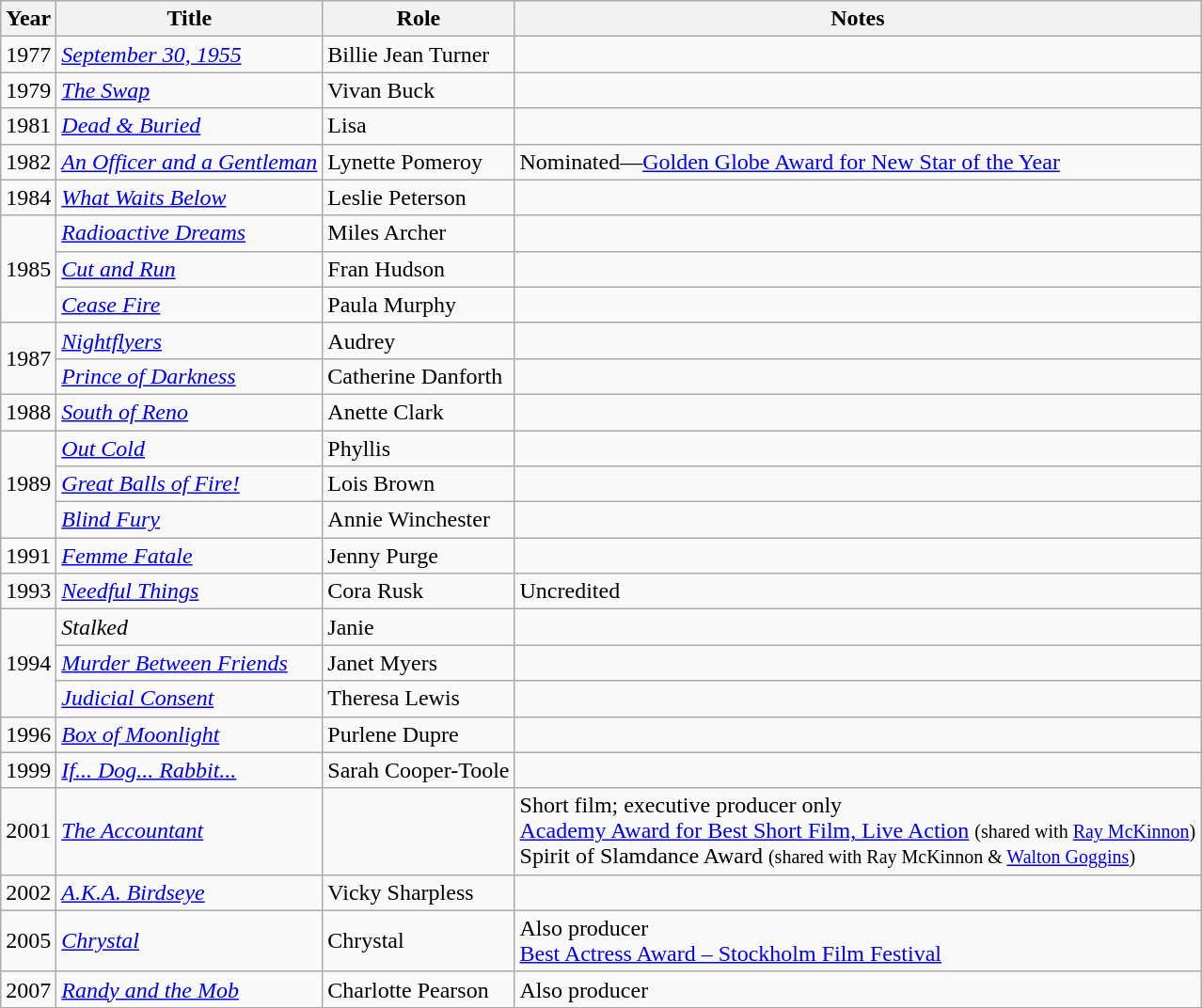<table class="wikitable sortable">
<tr>
<th>Year</th>
<th>Title</th>
<th>Role</th>
<th class="unsortable">Notes</th>
</tr>
<tr>
<td>1977</td>
<td><em><a href='#'>September 30, 1955</a></em></td>
<td>Billie Jean Turner</td>
<td></td>
</tr>
<tr>
<td>1979</td>
<td><em><a href='#'>The Swap</a></em></td>
<td>Vivan Buck</td>
<td></td>
</tr>
<tr>
<td>1981</td>
<td><em><a href='#'>Dead & Buried</a></em></td>
<td>Lisa</td>
<td></td>
</tr>
<tr>
<td>1982</td>
<td><em><a href='#'>An Officer and a Gentleman</a></em></td>
<td>Lynette Pomeroy</td>
<td>Nominated—<a href='#'>Golden Globe Award for New Star of the Year</a></td>
</tr>
<tr>
<td>1984</td>
<td><em><a href='#'>What Waits Below</a></em></td>
<td>Leslie Peterson</td>
<td></td>
</tr>
<tr>
<td rowspan=3>1985</td>
<td><em><a href='#'>Radioactive Dreams</a></em></td>
<td>Miles Archer</td>
<td></td>
</tr>
<tr>
<td><em><a href='#'>Cut and Run</a></em></td>
<td>Fran Hudson</td>
<td></td>
</tr>
<tr>
<td><em><a href='#'>Cease Fire</a></em></td>
<td>Paula Murphy</td>
<td></td>
</tr>
<tr>
<td rowspan=2>1987</td>
<td><em><a href='#'>Nightflyers</a></em></td>
<td>Audrey</td>
<td></td>
</tr>
<tr>
<td><em><a href='#'>Prince of Darkness</a></em></td>
<td>Catherine Danforth</td>
<td></td>
</tr>
<tr>
<td>1988</td>
<td><em><a href='#'>South of Reno</a></em></td>
<td>Anette Clark</td>
<td></td>
</tr>
<tr>
<td rowspan=3>1989</td>
<td><em><a href='#'>Out Cold</a></em></td>
<td>Phyllis</td>
<td></td>
</tr>
<tr>
<td><em><a href='#'>Great Balls of Fire!</a></em></td>
<td>Lois Brown</td>
<td></td>
</tr>
<tr>
<td><em><a href='#'>Blind Fury</a></em></td>
<td>Annie Winchester</td>
<td></td>
</tr>
<tr>
<td>1991</td>
<td><em><a href='#'>Femme Fatale</a></em></td>
<td>Jenny Purge</td>
<td></td>
</tr>
<tr>
<td>1993</td>
<td><em><a href='#'>Needful Things</a></em></td>
<td>Cora Rusk</td>
<td>Uncredited</td>
</tr>
<tr>
<td rowspan=3>1994</td>
<td><em>Stalked</em></td>
<td>Janie</td>
<td></td>
</tr>
<tr>
<td><em><a href='#'>Murder Between Friends</a></em></td>
<td>Janet Myers</td>
<td></td>
</tr>
<tr>
<td><em><a href='#'>Judicial Consent</a></em></td>
<td>Theresa Lewis</td>
<td></td>
</tr>
<tr>
<td>1996</td>
<td><em><a href='#'>Box of Moonlight</a></em></td>
<td>Purlene Dupre</td>
<td></td>
</tr>
<tr>
<td>1999</td>
<td><em><a href='#'>If... Dog... Rabbit...</a></em></td>
<td>Sarah Cooper-Toole</td>
<td></td>
</tr>
<tr>
<td>2001</td>
<td><em><a href='#'>The Accountant</a></em></td>
<td></td>
<td>Short film; executive producer only<br><a href='#'>Academy Award for Best Short Film, Live Action</a> <small>(shared with <a href='#'>Ray McKinnon</a>)</small> <br>Spirit of Slamdance Award <small>(shared with Ray McKinnon & <a href='#'>Walton Goggins</a>)</small></td>
</tr>
<tr>
<td>2002</td>
<td><em><a href='#'>A.K.A. Birdseye</a></em></td>
<td>Vicky Sharpless</td>
<td></td>
</tr>
<tr>
<td>2005</td>
<td><em><a href='#'>Chrystal</a></em></td>
<td>Chrystal</td>
<td>Also producer<br><a href='#'>Best Actress Award – Stockholm Film Festival</a></td>
</tr>
<tr>
<td>2007</td>
<td><em><a href='#'>Randy and the Mob</a></em></td>
<td>Charlotte Pearson</td>
<td>Also producer</td>
</tr>
</table>
